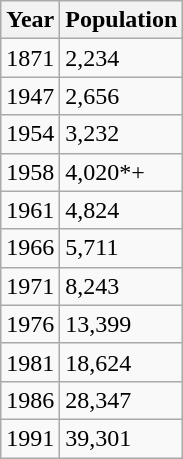<table class="wikitable">
<tr>
<th>Year</th>
<th>Population</th>
</tr>
<tr>
<td>1871</td>
<td>2,234</td>
</tr>
<tr>
<td>1947</td>
<td>2,656</td>
</tr>
<tr>
<td>1954</td>
<td>3,232</td>
</tr>
<tr>
<td>1958</td>
<td>4,020*+</td>
</tr>
<tr>
<td>1961</td>
<td>4,824</td>
</tr>
<tr>
<td>1966</td>
<td>5,711</td>
</tr>
<tr>
<td>1971</td>
<td>8,243</td>
</tr>
<tr>
<td>1976</td>
<td>13,399</td>
</tr>
<tr>
<td>1981</td>
<td>18,624</td>
</tr>
<tr>
<td>1986</td>
<td>28,347</td>
</tr>
<tr>
<td>1991</td>
<td>39,301</td>
</tr>
</table>
